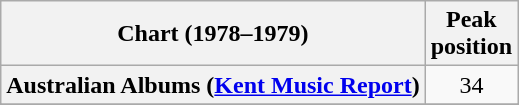<table class="wikitable sortable plainrowheaders" style="text-align:center">
<tr>
<th scope="col">Chart (1978–1979)</th>
<th scope="col">Peak<br>position</th>
</tr>
<tr>
<th scope="row">Australian Albums (<a href='#'>Kent Music Report</a>)</th>
<td>34</td>
</tr>
<tr>
</tr>
<tr>
</tr>
<tr>
</tr>
<tr>
</tr>
<tr>
</tr>
<tr>
</tr>
<tr>
</tr>
</table>
